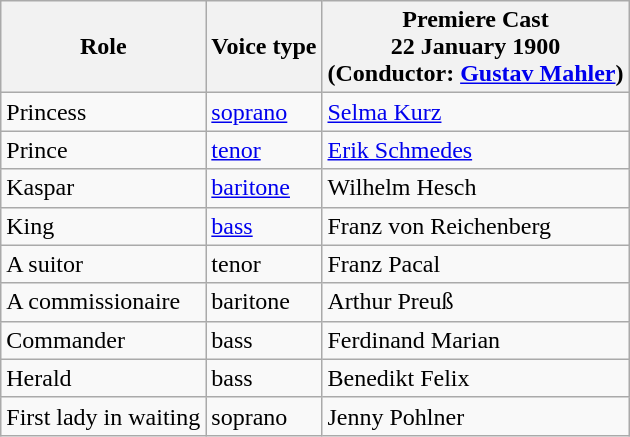<table class="wikitable">
<tr>
<th>Role</th>
<th>Voice type</th>
<th>Premiere Cast<br>22 January 1900<br>(Conductor: <a href='#'>Gustav Mahler</a>)</th>
</tr>
<tr>
<td>Princess</td>
<td><a href='#'>soprano</a></td>
<td><a href='#'>Selma Kurz</a></td>
</tr>
<tr>
<td>Prince</td>
<td><a href='#'>tenor</a></td>
<td><a href='#'>Erik Schmedes</a></td>
</tr>
<tr>
<td>Kaspar</td>
<td><a href='#'>baritone</a></td>
<td>Wilhelm Hesch</td>
</tr>
<tr>
<td>King</td>
<td><a href='#'>bass</a></td>
<td>Franz von Reichenberg</td>
</tr>
<tr>
<td>A suitor</td>
<td>tenor</td>
<td>Franz Pacal</td>
</tr>
<tr>
<td>A commissionaire</td>
<td>baritone</td>
<td>Arthur Preuß</td>
</tr>
<tr>
<td>Commander</td>
<td>bass</td>
<td>Ferdinand Marian</td>
</tr>
<tr>
<td>Herald</td>
<td>bass</td>
<td>Benedikt Felix</td>
</tr>
<tr>
<td>First lady in waiting</td>
<td>soprano</td>
<td>Jenny Pohlner</td>
</tr>
</table>
